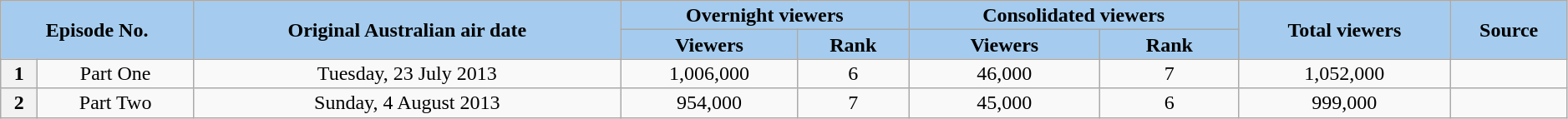<table class="wikitable plainrowheaders" style="text-align:center; line-height:16px; width:99%;">
<tr>
<th style="background:#a5ccee; color:#000;" rowspan=2 colspan="2">Episode No.</th>
<th ! style="background:#a5ccee; color:#000;" rowspan=2>Original Australian air date</th>
<th ! style="background:#a5ccee; color:#000;" colspan="2">Overnight viewers</th>
<th ! style="background:#a5ccee; color:#000;" colspan="2">Consolidated viewers</th>
<th ! style="background:#a5ccee; color:#000;" rowspan=2>Total viewers</th>
<th ! style="background:#a5ccee; color:#000;" rowspan=2>Source</th>
</tr>
<tr style="text-align: center;">
<th style="background:#a5ccee; color:#000;">Viewers</th>
<th style="background:#a5ccee; color:#000;">Rank</th>
<th style="background:#a5ccee; color:#000;">Viewers</th>
<th style="background:#a5ccee; color:#000;">Rank</th>
</tr>
<tr>
<th>1</th>
<td>Part One</td>
<td>Tuesday, 23 July 2013</td>
<td>1,006,000</td>
<td>6</td>
<td>46,000</td>
<td>7</td>
<td>1,052,000</td>
<td></td>
</tr>
<tr>
<th>2</th>
<td>Part Two</td>
<td>Sunday, 4 August 2013</td>
<td>954,000</td>
<td>7</td>
<td>45,000</td>
<td>6</td>
<td>999,000</td>
<td></td>
</tr>
</table>
